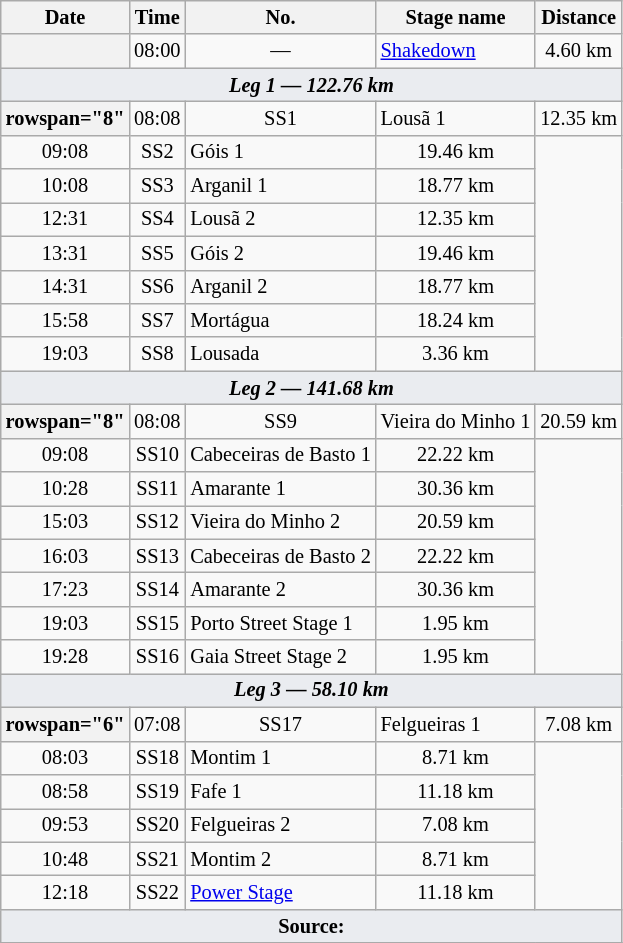<table class="wikitable" style="font-size: 85%;">
<tr>
<th>Date</th>
<th>Time</th>
<th>No.</th>
<th>Stage name</th>
<th>Distance</th>
</tr>
<tr>
<th></th>
<td align="center">08:00</td>
<td align="center">—</td>
<td nowrap><a href='#'>Shakedown</a></td>
<td align="center">4.60 km</td>
</tr>
<tr>
<td style="background-color:#EAECF0; text-align:center" colspan="5"><strong><em>Leg 1 — 122.76 km</em></strong></td>
</tr>
<tr>
<th>rowspan="8" </th>
<td align="center">08:08</td>
<td align="center">SS1</td>
<td>Lousã 1</td>
<td align="center">12.35 km</td>
</tr>
<tr>
<td align="center">09:08</td>
<td align="center">SS2</td>
<td>Góis 1</td>
<td align="center">19.46 km</td>
</tr>
<tr>
<td align="center">10:08</td>
<td align="center">SS3</td>
<td>Arganil 1</td>
<td align="center">18.77 km</td>
</tr>
<tr>
<td align="center">12:31</td>
<td align="center">SS4</td>
<td>Lousã 2</td>
<td align="center">12.35 km</td>
</tr>
<tr>
<td align="center">13:31</td>
<td align="center">SS5</td>
<td>Góis 2</td>
<td align="center">19.46 km</td>
</tr>
<tr>
<td align="center">14:31</td>
<td align="center">SS6</td>
<td>Arganil 2</td>
<td align="center">18.77 km</td>
</tr>
<tr>
<td align="center">15:58</td>
<td align="center">SS7</td>
<td>Mortágua</td>
<td align="center">18.24 km</td>
</tr>
<tr>
<td align="center">19:03</td>
<td align="center">SS8</td>
<td>Lousada</td>
<td align="center">3.36 km</td>
</tr>
<tr>
<td style="background-color:#EAECF0; text-align:center" colspan="5"><strong><em>Leg 2 — 141.68 km</em></strong></td>
</tr>
<tr>
<th>rowspan="8" </th>
<td align="center">08:08</td>
<td align="center">SS9</td>
<td>Vieira do Minho 1</td>
<td align="center">20.59 km</td>
</tr>
<tr>
<td align="center">09:08</td>
<td align="center">SS10</td>
<td>Cabeceiras de Basto 1</td>
<td align="center">22.22 km</td>
</tr>
<tr>
<td align="center">10:28</td>
<td align="center">SS11</td>
<td>Amarante 1</td>
<td align="center">30.36 km</td>
</tr>
<tr>
<td align="center">15:03</td>
<td align="center">SS12</td>
<td>Vieira do Minho 2</td>
<td align="center">20.59 km</td>
</tr>
<tr>
<td align="center">16:03</td>
<td align="center">SS13</td>
<td>Cabeceiras de Basto 2</td>
<td align="center">22.22 km</td>
</tr>
<tr>
<td align="center">17:23</td>
<td align="center">SS14</td>
<td>Amarante 2</td>
<td align="center">30.36 km</td>
</tr>
<tr>
<td align="center">19:03</td>
<td align="center">SS15</td>
<td>Porto Street Stage 1</td>
<td align="center">1.95 km</td>
</tr>
<tr>
<td align="center">19:28</td>
<td align="center">SS16</td>
<td>Gaia Street Stage 2</td>
<td align="center">1.95 km</td>
</tr>
<tr>
<td style="background-color:#EAECF0; text-align:center" colspan="5"><strong><em>Leg 3 — 58.10 km</em></strong></td>
</tr>
<tr>
<th>rowspan="6" </th>
<td align="center">07:08</td>
<td align="center">SS17</td>
<td>Felgueiras 1</td>
<td align="center">7.08 km</td>
</tr>
<tr>
<td align="center">08:03</td>
<td align="center">SS18</td>
<td>Montim 1</td>
<td align="center">8.71 km</td>
</tr>
<tr>
<td align="center">08:58</td>
<td align="center">SS19</td>
<td>Fafe 1</td>
<td align="center">11.18 km</td>
</tr>
<tr>
<td align="center">09:53</td>
<td align="center">SS20</td>
<td>Felgueiras 2</td>
<td align="center">7.08 km</td>
</tr>
<tr>
<td align="center">10:48</td>
<td align="center">SS21</td>
<td>Montim 2</td>
<td align="center">8.71 km</td>
</tr>
<tr>
<td align="center">12:18</td>
<td align="center">SS22</td>
<td><a href='#'>Power Stage</a></td>
<td align="center">11.18 km</td>
</tr>
<tr>
<td style="background-color:#EAECF0; text-align:center" colspan="5"><strong>Source:</strong></td>
</tr>
<tr>
</tr>
</table>
